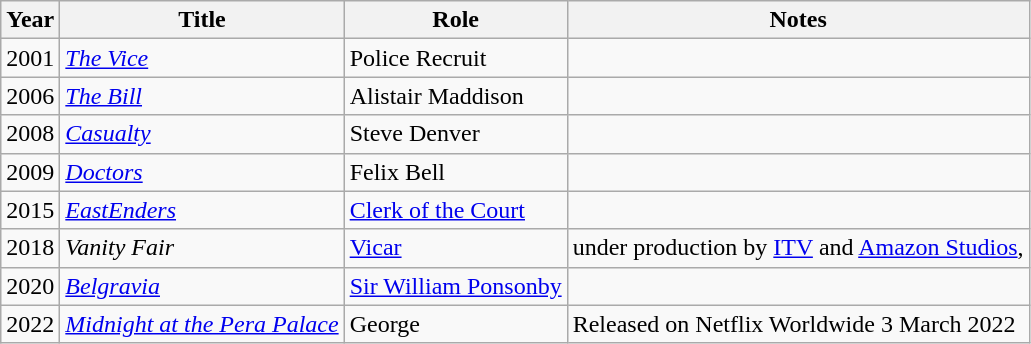<table class="wikitable sortable">
<tr>
<th>Year</th>
<th>Title</th>
<th>Role</th>
<th class="unsortable">Notes</th>
</tr>
<tr>
<td>2001</td>
<td><em><a href='#'>The Vice</a></em></td>
<td>Police Recruit</td>
<td></td>
</tr>
<tr>
<td>2006</td>
<td><em><a href='#'>The Bill</a></em></td>
<td>Alistair Maddison</td>
<td></td>
</tr>
<tr>
<td>2008</td>
<td><em><a href='#'>Casualty</a></em></td>
<td>Steve Denver</td>
<td></td>
</tr>
<tr>
<td>2009</td>
<td><em><a href='#'>Doctors</a></em></td>
<td>Felix Bell</td>
<td></td>
</tr>
<tr>
<td>2015</td>
<td><em><a href='#'>EastEnders</a></em></td>
<td><a href='#'>Clerk of the Court</a></td>
<td></td>
</tr>
<tr>
<td>2018</td>
<td><em>Vanity Fair</em></td>
<td><a href='#'>Vicar</a></td>
<td>under production by <a href='#'>ITV</a> and <a href='#'>Amazon Studios</a>,</td>
</tr>
<tr>
<td>2020</td>
<td><em><a href='#'>Belgravia</a></em></td>
<td><a href='#'>Sir William Ponsonby</a></td>
<td></td>
</tr>
<tr>
<td>2022</td>
<td><em><a href='#'>Midnight at the Pera Palace</a></em></td>
<td>George</td>
<td>Released on Netflix Worldwide 3 March 2022</td>
</tr>
</table>
